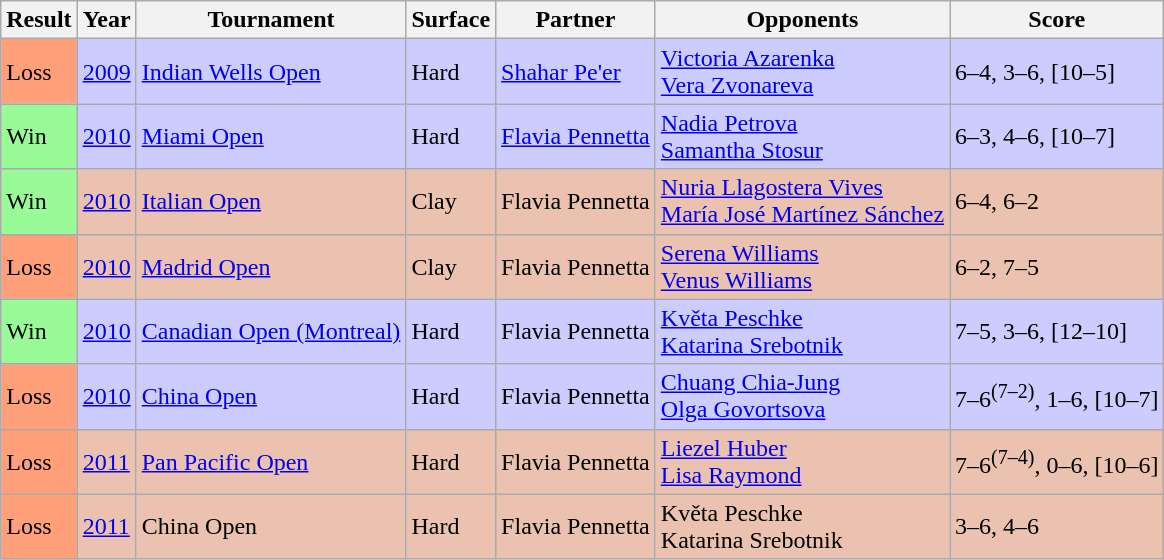<table class="sortable wikitable">
<tr>
<th>Result</th>
<th>Year</th>
<th>Tournament</th>
<th>Surface</th>
<th>Partner</th>
<th>Opponents</th>
<th>Score</th>
</tr>
<tr bgcolor=CCCCFF>
<td bgcolor=FFA07A>Loss</td>
<td><a href='#'>2009</a></td>
<td><a href='#'>Indian Wells Open</a></td>
<td>Hard</td>
<td> <a href='#'>Shahar Pe'er</a></td>
<td> <a href='#'>Victoria Azarenka</a><br> <a href='#'>Vera Zvonareva</a></td>
<td>6–4, 3–6, [10–5]</td>
</tr>
<tr bgcolor=CCCCFF>
<td bgcolor=98FB98>Win</td>
<td><a href='#'>2010</a></td>
<td><a href='#'>Miami Open</a></td>
<td>Hard</td>
<td> <a href='#'>Flavia Pennetta</a></td>
<td> <a href='#'>Nadia Petrova</a><br> <a href='#'>Samantha Stosur</a></td>
<td>6–3, 4–6, [10–7]</td>
</tr>
<tr bgcolor=EBC2AF>
<td bgcolor=98FB98>Win</td>
<td><a href='#'>2010</a></td>
<td><a href='#'>Italian Open</a></td>
<td>Clay</td>
<td> Flavia Pennetta</td>
<td> <a href='#'>Nuria Llagostera Vives</a><br> <a href='#'>María José Martínez Sánchez</a></td>
<td>6–4, 6–2</td>
</tr>
<tr bgcolor=EBC2AF>
<td bgcolor=FFA07A>Loss</td>
<td><a href='#'>2010</a></td>
<td><a href='#'>Madrid Open</a></td>
<td>Clay</td>
<td> Flavia Pennetta</td>
<td> <a href='#'>Serena Williams</a><br> <a href='#'>Venus Williams</a></td>
<td>6–2, 7–5</td>
</tr>
<tr bgcolor=CCCCFF>
<td bgcolor=98FB98>Win</td>
<td><a href='#'>2010</a></td>
<td><a href='#'>Canadian Open (Montreal)</a></td>
<td>Hard</td>
<td> Flavia Pennetta</td>
<td> <a href='#'>Květa Peschke</a><br> <a href='#'>Katarina Srebotnik</a></td>
<td>7–5, 3–6, [12–10]</td>
</tr>
<tr bgcolor=CCCCFF>
<td bgcolor=FFA07A>Loss</td>
<td><a href='#'>2010</a></td>
<td><a href='#'>China Open</a></td>
<td>Hard</td>
<td> Flavia Pennetta</td>
<td> <a href='#'>Chuang Chia-Jung</a><br> <a href='#'>Olga Govortsova</a></td>
<td>7–6<sup>(7–2)</sup>, 1–6, [10–7]</td>
</tr>
<tr bgcolor=EBC2AF>
<td bgcolor=FFA07A>Loss</td>
<td><a href='#'>2011</a></td>
<td><a href='#'>Pan Pacific Open</a></td>
<td>Hard</td>
<td> Flavia Pennetta</td>
<td> <a href='#'>Liezel Huber</a><br> <a href='#'>Lisa Raymond</a></td>
<td>7–6<sup>(7–4)</sup>, 0–6, [10–6]</td>
</tr>
<tr bgcolor="EBC2AF">
<td bgcolor="FFA07A">Loss</td>
<td><a href='#'>2011</a></td>
<td>China Open</td>
<td>Hard</td>
<td> Flavia Pennetta</td>
<td> Květa Peschke<br> Katarina Srebotnik</td>
<td>3–6, 4–6</td>
</tr>
</table>
